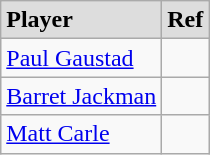<table class="wikitable">
<tr style="background:#ddd;">
<td><strong>Player</strong></td>
<td><strong>Ref</strong></td>
</tr>
<tr>
<td><a href='#'>Paul Gaustad</a></td>
<td></td>
</tr>
<tr>
<td><a href='#'>Barret Jackman</a></td>
<td></td>
</tr>
<tr>
<td><a href='#'>Matt Carle</a></td>
<td></td>
</tr>
</table>
